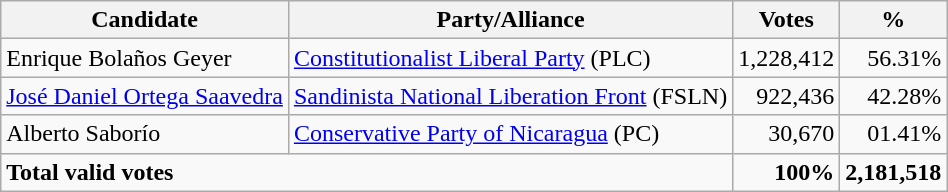<table class="wikitable">
<tr>
<th>Candidate</th>
<th>Party/Alliance</th>
<th>Votes</th>
<th>%</th>
</tr>
<tr>
<td>Enrique Bolaños Geyer</td>
<td><a href='#'>Constitutionalist Liberal Party</a> (PLC)</td>
<td align=right>1,228,412</td>
<td align=right>56.31%</td>
</tr>
<tr>
<td><a href='#'>José Daniel Ortega Saavedra</a></td>
<td><a href='#'>Sandinista National Liberation Front</a> (FSLN)</td>
<td align=right>922,436</td>
<td align=right>42.28%</td>
</tr>
<tr>
<td>Alberto Saborío</td>
<td><a href='#'>Conservative Party of Nicaragua</a> (PC)</td>
<td align=right>30,670</td>
<td align=right>01.41%</td>
</tr>
<tr>
<td colspan=2><strong>Total valid votes</strong></td>
<td align=right><strong>100%</strong></td>
<td align=right><strong>2,181,518</strong></td>
</tr>
</table>
